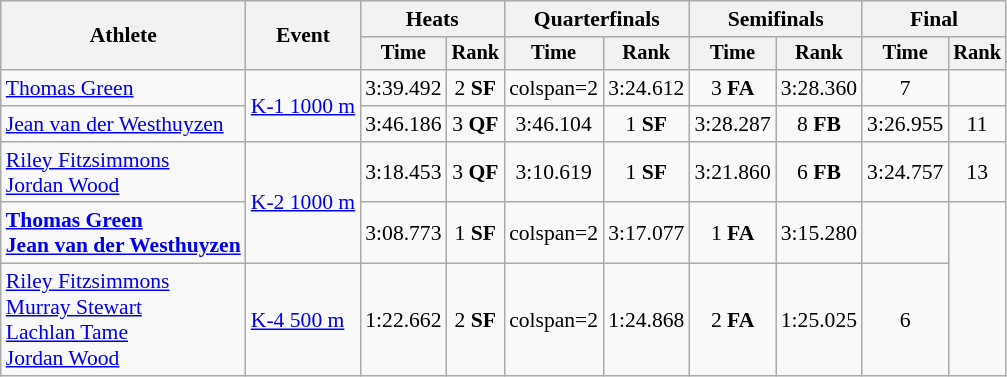<table class=wikitable style=font-size:90%;text-align:center>
<tr>
<th rowspan=2>Athlete</th>
<th rowspan=2>Event</th>
<th colspan=2>Heats</th>
<th colspan=2>Quarterfinals</th>
<th colspan=2>Semifinals</th>
<th colspan=2>Final</th>
</tr>
<tr style=font-size:95%>
<th>Time</th>
<th>Rank</th>
<th>Time</th>
<th>Rank</th>
<th>Time</th>
<th>Rank</th>
<th>Time</th>
<th>Rank</th>
</tr>
<tr>
<td align=left><a href='#'>Thomas Green</a></td>
<td align=left rowspan=2><a href='#'>K-1 1000 m</a></td>
<td>3:39.492</td>
<td>2 <strong>SF</strong></td>
<td>colspan=2 </td>
<td>3:24.612</td>
<td>3 <strong>FA</strong></td>
<td>3:28.360</td>
<td>7</td>
</tr>
<tr>
<td align=left><a href='#'>Jean van der Westhuyzen</a></td>
<td>3:46.186</td>
<td>3 <strong>QF</strong></td>
<td>3:46.104</td>
<td>1 <strong>SF</strong></td>
<td>3:28.287</td>
<td>8 <strong>FB</strong></td>
<td>3:26.955</td>
<td>11</td>
</tr>
<tr>
<td align=left><a href='#'>Riley Fitzsimmons</a><br><a href='#'>Jordan Wood</a></td>
<td align=left rowspan=2><a href='#'>K-2 1000 m</a></td>
<td>3:18.453</td>
<td>3 <strong>QF</strong></td>
<td>3:10.619</td>
<td>1 <strong>SF</strong></td>
<td>3:21.860</td>
<td>6 <strong>FB</strong></td>
<td>3:24.757</td>
<td>13</td>
</tr>
<tr>
<td align=left><strong><a href='#'>Thomas Green</a><br><a href='#'>Jean van der Westhuyzen</a></strong></td>
<td>3:08.773</td>
<td>1 <strong>SF</strong></td>
<td>colspan=2 </td>
<td>3:17.077</td>
<td>1 <strong>FA</strong></td>
<td>3:15.280</td>
<td></td>
</tr>
<tr>
<td align=left><a href='#'>Riley Fitzsimmons</a><br><a href='#'>Murray Stewart</a><br><a href='#'>Lachlan Tame</a><br><a href='#'>Jordan Wood</a></td>
<td align=left><a href='#'>K-4 500 m</a></td>
<td>1:22.662</td>
<td>2 <strong>SF</strong></td>
<td>colspan=2 </td>
<td>1:24.868</td>
<td>2 <strong>FA</strong></td>
<td>1:25.025</td>
<td>6</td>
</tr>
</table>
